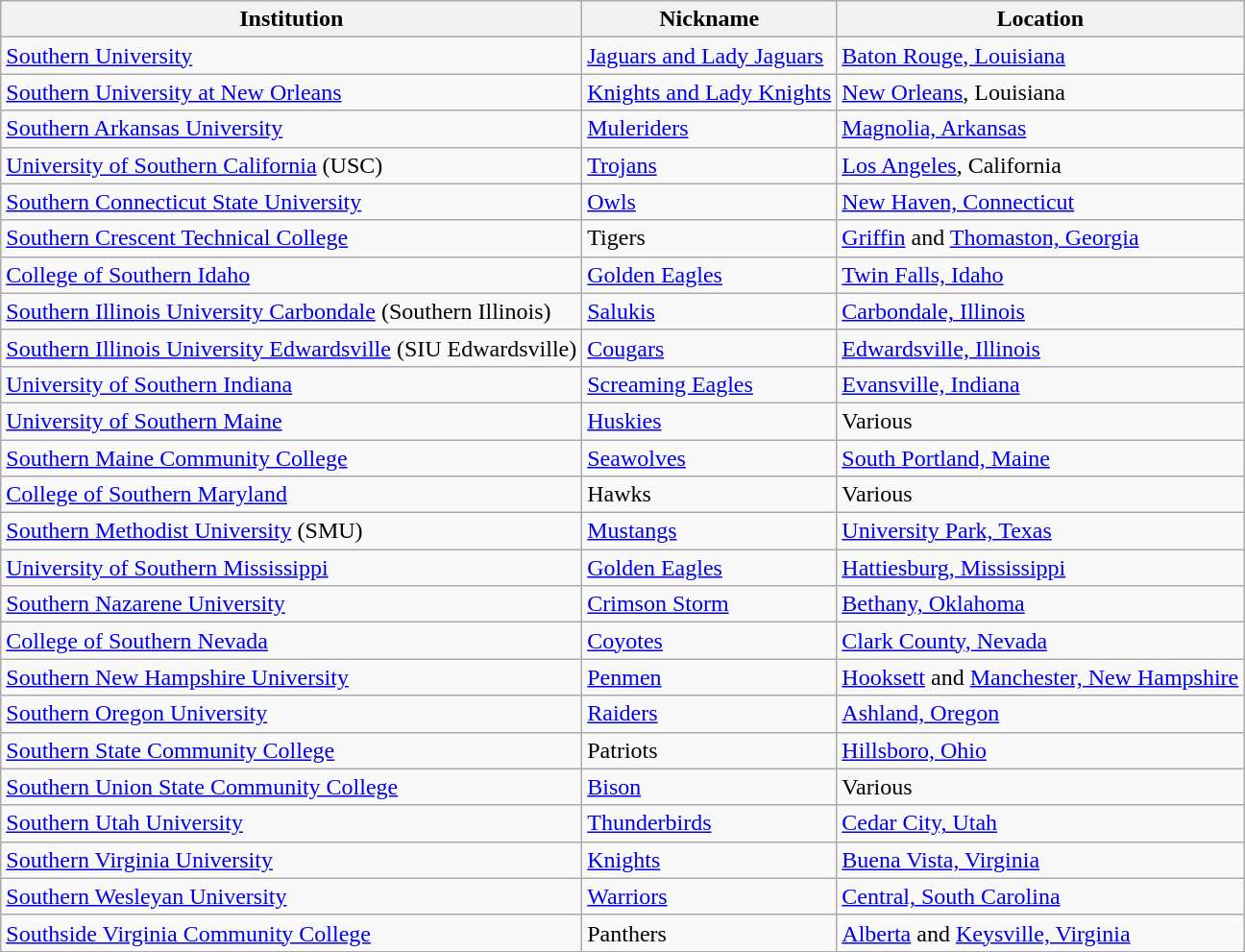<table class="wikitable">
<tr>
<th>Institution</th>
<th>Nickname</th>
<th>Location</th>
</tr>
<tr>
<td><a href='#'>Southern University</a></td>
<td><a href='#'>Jaguars and Lady Jaguars</a></td>
<td><a href='#'>Baton Rouge, Louisiana</a></td>
</tr>
<tr>
<td><a href='#'>Southern University at New Orleans</a></td>
<td><a href='#'>Knights and Lady Knights</a></td>
<td><a href='#'>New Orleans</a>, Louisiana</td>
</tr>
<tr>
<td><a href='#'>Southern Arkansas University</a></td>
<td><a href='#'>Muleriders</a></td>
<td><a href='#'>Magnolia, Arkansas</a></td>
</tr>
<tr>
<td><a href='#'>University of Southern California</a> (USC)</td>
<td><a href='#'>Trojans</a></td>
<td><a href='#'>Los Angeles</a>, California</td>
</tr>
<tr>
<td><a href='#'>Southern Connecticut State University</a></td>
<td><a href='#'>Owls</a></td>
<td><a href='#'>New Haven, Connecticut</a></td>
</tr>
<tr>
<td><a href='#'>Southern Crescent Technical College</a></td>
<td>Tigers</td>
<td><a href='#'>Griffin</a> and <a href='#'>Thomaston, Georgia</a></td>
</tr>
<tr>
<td><a href='#'>College of Southern Idaho</a></td>
<td><a href='#'>Golden Eagles</a></td>
<td><a href='#'>Twin Falls, Idaho</a></td>
</tr>
<tr>
<td><a href='#'>Southern Illinois University Carbondale</a> (Southern Illinois)</td>
<td><a href='#'>Salukis</a></td>
<td><a href='#'>Carbondale, Illinois</a></td>
</tr>
<tr>
<td><a href='#'>Southern Illinois University Edwardsville</a> (SIU Edwardsville)</td>
<td><a href='#'>Cougars</a></td>
<td><a href='#'>Edwardsville, Illinois</a></td>
</tr>
<tr>
<td><a href='#'>University of Southern Indiana</a></td>
<td><a href='#'>Screaming Eagles</a></td>
<td><a href='#'>Evansville, Indiana</a></td>
</tr>
<tr>
<td><a href='#'>University of Southern Maine</a></td>
<td><a href='#'>Huskies</a></td>
<td>Various</td>
</tr>
<tr>
<td><a href='#'>Southern Maine Community College</a></td>
<td><a href='#'>Seawolves</a></td>
<td><a href='#'>South Portland, Maine</a></td>
</tr>
<tr>
<td><a href='#'>College of Southern Maryland</a></td>
<td>Hawks</td>
<td>Various</td>
</tr>
<tr>
<td><a href='#'>Southern Methodist University</a> (SMU)</td>
<td><a href='#'>Mustangs</a></td>
<td><a href='#'>University Park, Texas</a></td>
</tr>
<tr>
<td><a href='#'>University of Southern Mississippi</a></td>
<td><a href='#'>Golden Eagles</a></td>
<td><a href='#'>Hattiesburg, Mississippi</a></td>
</tr>
<tr>
<td><a href='#'>Southern Nazarene University</a></td>
<td><a href='#'>Crimson Storm</a></td>
<td><a href='#'>Bethany, Oklahoma</a></td>
</tr>
<tr>
<td><a href='#'>College of Southern Nevada</a></td>
<td><a href='#'>Coyotes</a></td>
<td><a href='#'>Clark County, Nevada</a></td>
</tr>
<tr>
<td><a href='#'>Southern New Hampshire University</a></td>
<td><a href='#'>Penmen</a></td>
<td><a href='#'>Hooksett</a> and <a href='#'>Manchester, New Hampshire</a></td>
</tr>
<tr>
<td><a href='#'>Southern Oregon University</a></td>
<td><a href='#'>Raiders</a></td>
<td><a href='#'>Ashland, Oregon</a></td>
</tr>
<tr>
<td><a href='#'>Southern State Community College</a></td>
<td>Patriots</td>
<td><a href='#'>Hillsboro, Ohio</a></td>
</tr>
<tr>
<td><a href='#'>Southern Union State Community College</a></td>
<td><a href='#'>Bison</a></td>
<td>Various</td>
</tr>
<tr>
<td><a href='#'>Southern Utah University</a></td>
<td><a href='#'>Thunderbirds</a></td>
<td><a href='#'>Cedar City, Utah</a></td>
</tr>
<tr>
<td><a href='#'>Southern Virginia University</a></td>
<td><a href='#'>Knights</a></td>
<td><a href='#'>Buena Vista, Virginia</a></td>
</tr>
<tr>
<td><a href='#'>Southern Wesleyan University</a></td>
<td><a href='#'>Warriors</a></td>
<td><a href='#'>Central, South Carolina</a></td>
</tr>
<tr>
<td><a href='#'>Southside Virginia Community College</a></td>
<td>Panthers</td>
<td><a href='#'>Alberta</a> and <a href='#'>Keysville, Virginia</a></td>
</tr>
</table>
